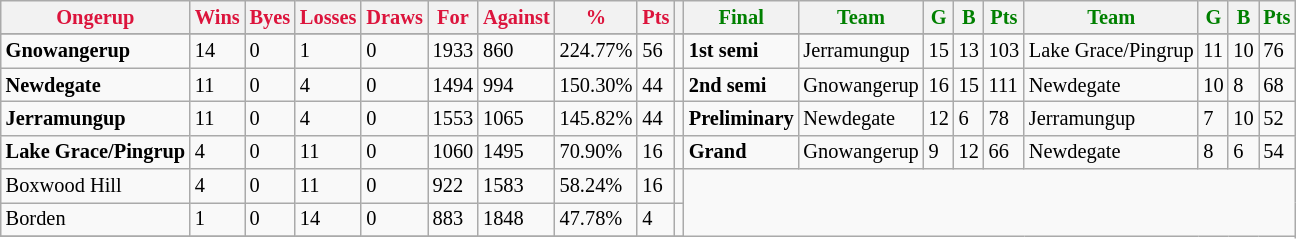<table class="wikitable" style="font-size: 85%; text-align: left;">
<tr>
<th style="color:crimson">Ongerup</th>
<th style="color:crimson">Wins</th>
<th style="color:crimson">Byes</th>
<th style="color:crimson">Losses</th>
<th style="color:crimson">Draws</th>
<th style="color:crimson">For</th>
<th style="color:crimson">Against</th>
<th style="color:crimson">%</th>
<th style="color:crimson">Pts</th>
<th></th>
<th style="color:green">Final</th>
<th style="color:green">Team</th>
<th style="color:green">G</th>
<th style="color:green">B</th>
<th style="color:green">Pts</th>
<th style="color:green">Team</th>
<th style="color:green">G</th>
<th style="color:green">B</th>
<th style="color:green">Pts</th>
</tr>
<tr>
</tr>
<tr>
</tr>
<tr>
<td><strong>	Gnowangerup	</strong></td>
<td>14</td>
<td>0</td>
<td>1</td>
<td>0</td>
<td>1933</td>
<td>860</td>
<td>224.77%</td>
<td>56</td>
<td></td>
<td><strong>1st semi</strong></td>
<td>Jerramungup</td>
<td>15</td>
<td>13</td>
<td>103</td>
<td>Lake Grace/Pingrup</td>
<td>11</td>
<td>10</td>
<td>76</td>
</tr>
<tr>
<td><strong>	Newdegate	</strong></td>
<td>11</td>
<td>0</td>
<td>4</td>
<td>0</td>
<td>1494</td>
<td>994</td>
<td>150.30%</td>
<td>44</td>
<td></td>
<td><strong>2nd semi</strong></td>
<td>Gnowangerup</td>
<td>16</td>
<td>15</td>
<td>111</td>
<td>Newdegate</td>
<td>10</td>
<td>8</td>
<td>68</td>
</tr>
<tr ||>
<td><strong>	Jerramungup	</strong></td>
<td>11</td>
<td>0</td>
<td>4</td>
<td>0</td>
<td>1553</td>
<td>1065</td>
<td>145.82%</td>
<td>44</td>
<td></td>
<td><strong>Preliminary</strong></td>
<td>Newdegate</td>
<td>12</td>
<td>6</td>
<td>78</td>
<td>Jerramungup</td>
<td>7</td>
<td>10</td>
<td>52</td>
</tr>
<tr>
<td><strong>	Lake Grace/Pingrup	</strong></td>
<td>4</td>
<td>0</td>
<td>11</td>
<td>0</td>
<td>1060</td>
<td>1495</td>
<td>70.90%</td>
<td>16</td>
<td></td>
<td><strong>Grand</strong></td>
<td>Gnowangerup</td>
<td>9</td>
<td>12</td>
<td>66</td>
<td>Newdegate</td>
<td>8</td>
<td>6</td>
<td>54</td>
</tr>
<tr>
<td>Boxwood Hill</td>
<td>4</td>
<td>0</td>
<td>11</td>
<td>0</td>
<td>922</td>
<td>1583</td>
<td>58.24%</td>
<td>16</td>
<td></td>
</tr>
<tr>
<td>Borden</td>
<td>1</td>
<td>0</td>
<td>14</td>
<td>0</td>
<td>883</td>
<td>1848</td>
<td>47.78%</td>
<td>4</td>
<td></td>
</tr>
<tr>
</tr>
</table>
